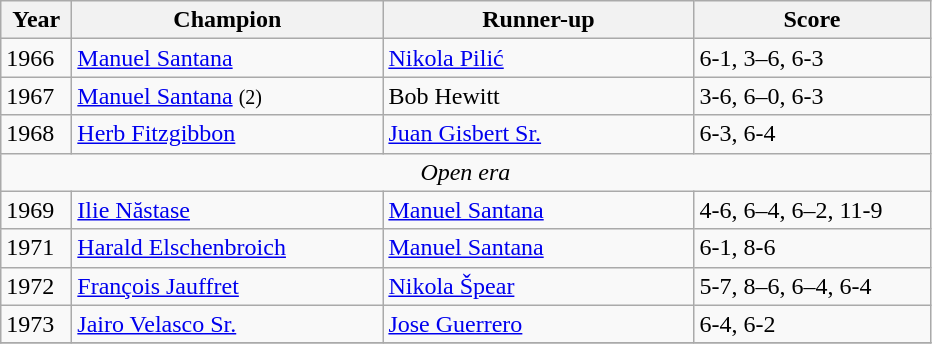<table class="wikitable">
<tr>
<th style="width:40px">Year</th>
<th style="width:200px">Champion</th>
<th style="width:200px">Runner-up</th>
<th style="width:150px">Score</th>
</tr>
<tr>
<td>1966</td>
<td> <a href='#'>Manuel Santana</a></td>
<td> <a href='#'>Nikola Pilić</a></td>
<td>6-1, 3–6, 6-3</td>
</tr>
<tr>
<td>1967</td>
<td> <a href='#'>Manuel Santana</a> <small>(2)</small></td>
<td> Bob Hewitt</td>
<td>3-6, 6–0, 6-3</td>
</tr>
<tr>
<td>1968</td>
<td> <a href='#'>Herb Fitzgibbon</a></td>
<td> <a href='#'>Juan Gisbert Sr.</a></td>
<td>6-3, 6-4</td>
</tr>
<tr>
<td colspan=4 align=center><em>Open era</em></td>
</tr>
<tr>
<td>1969</td>
<td> <a href='#'>Ilie Năstase</a></td>
<td> <a href='#'>Manuel Santana</a></td>
<td>4-6, 6–4, 6–2, 11-9</td>
</tr>
<tr>
<td>1971</td>
<td> <a href='#'>Harald Elschenbroich</a></td>
<td> <a href='#'>Manuel Santana</a></td>
<td>6-1, 8-6</td>
</tr>
<tr>
<td>1972</td>
<td> <a href='#'>François Jauffret</a></td>
<td> <a href='#'>Nikola Špear</a></td>
<td>5-7, 8–6, 6–4, 6-4</td>
</tr>
<tr>
<td>1973</td>
<td> <a href='#'>Jairo Velasco Sr.</a></td>
<td> <a href='#'>Jose Guerrero</a></td>
<td>6-4, 6-2</td>
</tr>
<tr>
</tr>
</table>
